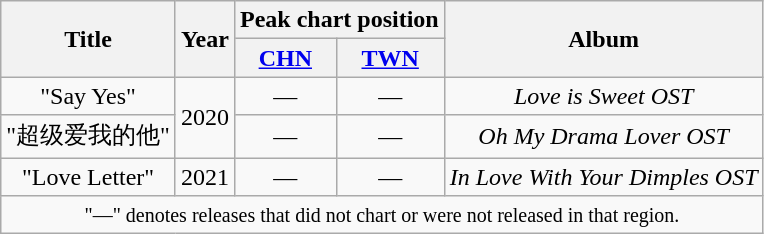<table class="wikitable" style="text-align:center;">
<tr>
<th rowspan="2">Title</th>
<th rowspan="2">Year</th>
<th colspan="2">Peak chart position</th>
<th rowspan="2">Album</th>
</tr>
<tr>
<th><a href='#'>CHN</a></th>
<th rowspan="1"><a href='#'>TWN</a></th>
</tr>
<tr>
<td>"Say Yes"</td>
<td rowspan="2">2020</td>
<td>—</td>
<td>—</td>
<td><em>Love is Sweet OST</em></td>
</tr>
<tr>
<td>"超级爱我的他"</td>
<td>—</td>
<td>—</td>
<td><em>Oh My Drama Lover OST</em></td>
</tr>
<tr>
<td>"Love Letter"</td>
<td>2021</td>
<td>—</td>
<td>—</td>
<td><em>In Love With Your Dimples OST</em></td>
</tr>
<tr>
<td colspan="5"><small>"—" denotes releases that did not chart or were not released in that region.</small></td>
</tr>
</table>
